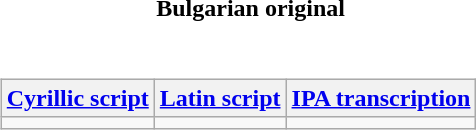<table>
<tr>
<th>Bulgarian original</th>
</tr>
<tr style="text-align:center;white-space:nowrap;">
<td><br><table class="wikitable">
<tr>
<th><a href='#'>Cyrillic script</a></th>
<th><a href='#'>Latin script</a></th>
<th><a href='#'>IPA transcription</a></th>
</tr>
<tr style="vertical-align:top;text-align:center;white-space:nowrap;">
<td></td>
<td></td>
<td></td>
</tr>
</table>
</td>
</tr>
</table>
